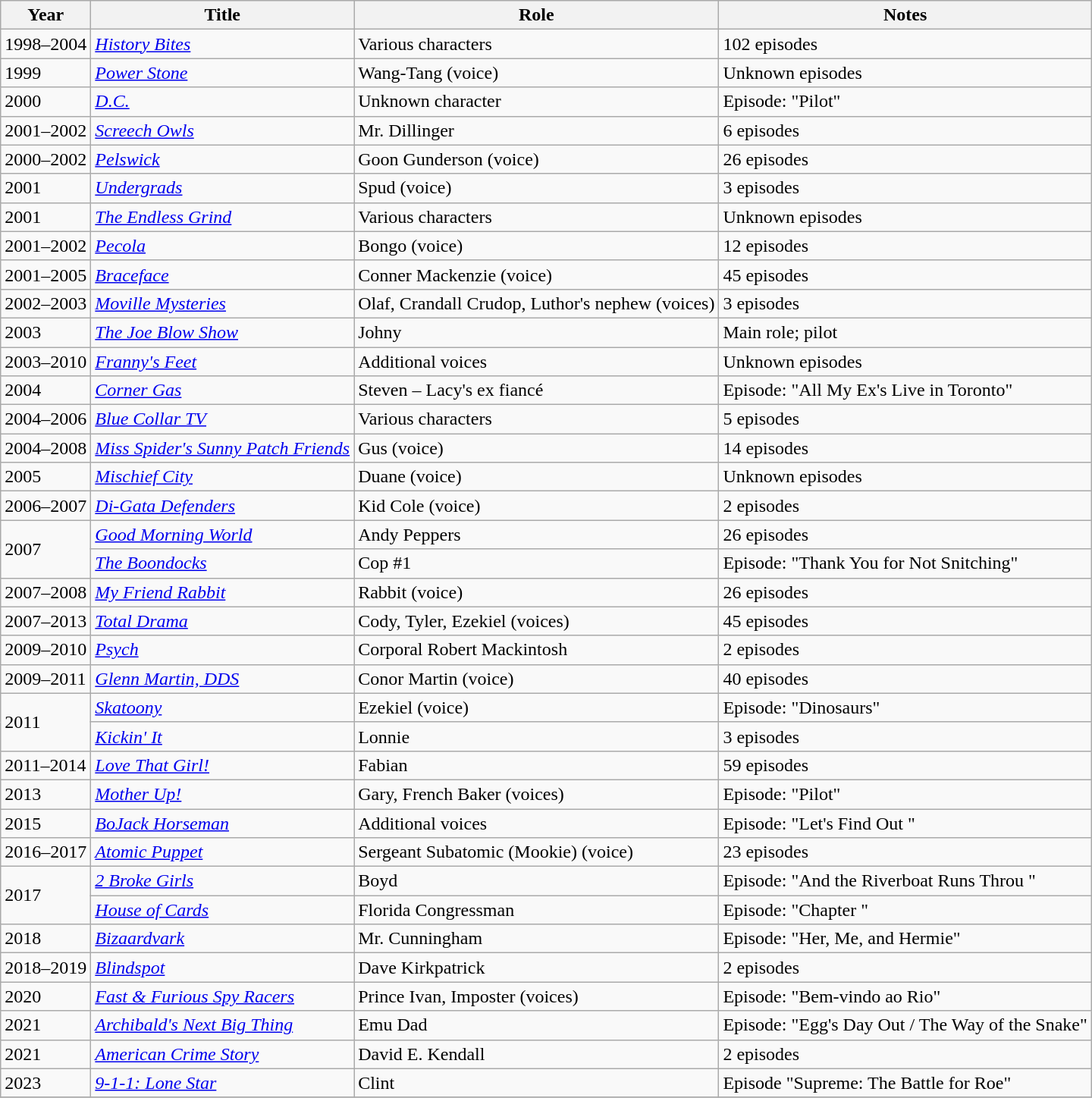<table class="wikitable sortable">
<tr>
<th>Year</th>
<th>Title</th>
<th>Role</th>
<th class="unsortable">Notes</th>
</tr>
<tr>
<td>1998–2004</td>
<td><em><a href='#'>History Bites</a></em></td>
<td>Various characters</td>
<td>102 episodes</td>
</tr>
<tr>
<td>1999</td>
<td><em><a href='#'>Power Stone</a></em></td>
<td>Wang-Tang (voice)</td>
<td>Unknown episodes</td>
</tr>
<tr>
<td>2000</td>
<td><em><a href='#'>D.C.</a></em></td>
<td>Unknown character</td>
<td>Episode: "Pilot"</td>
</tr>
<tr>
<td>2001–2002</td>
<td><em><a href='#'>Screech Owls</a></em></td>
<td>Mr. Dillinger</td>
<td>6 episodes</td>
</tr>
<tr>
<td>2000–2002</td>
<td><em><a href='#'>Pelswick</a></em></td>
<td>Goon Gunderson (voice)</td>
<td>26 episodes</td>
</tr>
<tr>
<td>2001</td>
<td><em><a href='#'>Undergrads</a></em></td>
<td>Spud (voice)</td>
<td>3 episodes</td>
</tr>
<tr>
<td>2001</td>
<td data-sort-value="Endless Grind, The"><em><a href='#'>The Endless Grind</a></em></td>
<td>Various characters</td>
<td>Unknown episodes</td>
</tr>
<tr>
<td>2001–2002</td>
<td><em><a href='#'>Pecola</a></em></td>
<td>Bongo (voice)</td>
<td>12 episodes</td>
</tr>
<tr>
<td>2001–2005</td>
<td><em><a href='#'>Braceface</a></em></td>
<td>Conner Mackenzie (voice)</td>
<td>45 episodes</td>
</tr>
<tr>
<td>2002–2003</td>
<td><em><a href='#'>Moville Mysteries</a></em></td>
<td>Olaf, Crandall Crudop, Luthor's nephew (voices)</td>
<td>3 episodes</td>
</tr>
<tr>
<td>2003</td>
<td data-sort-value="Joe Blow Show, The"><em><a href='#'>The Joe Blow Show</a></em></td>
<td>Johny</td>
<td>Main role; pilot</td>
</tr>
<tr>
<td>2003–2010</td>
<td><em><a href='#'>Franny's Feet</a></em></td>
<td>Additional voices</td>
<td>Unknown episodes</td>
</tr>
<tr>
<td>2004</td>
<td><em><a href='#'>Corner Gas</a></em></td>
<td>Steven – Lacy's ex fiancé</td>
<td>Episode: "All My Ex's Live in Toronto"</td>
</tr>
<tr>
<td>2004–2006</td>
<td><em><a href='#'>Blue Collar TV</a></em></td>
<td>Various characters</td>
<td>5 episodes</td>
</tr>
<tr>
<td>2004–2008</td>
<td><em><a href='#'>Miss Spider's Sunny Patch Friends</a></em></td>
<td>Gus (voice)</td>
<td>14 episodes</td>
</tr>
<tr>
<td>2005</td>
<td><em><a href='#'>Mischief City</a></em></td>
<td>Duane (voice)</td>
<td>Unknown episodes</td>
</tr>
<tr>
<td>2006–2007</td>
<td><em><a href='#'>Di-Gata Defenders</a></em></td>
<td>Kid Cole (voice)</td>
<td>2 episodes</td>
</tr>
<tr>
<td rowspan="2">2007</td>
<td><em><a href='#'>Good Morning World</a></em></td>
<td>Andy Peppers</td>
<td>26 episodes</td>
</tr>
<tr>
<td data-sort-value="Boondocks, The"><em><a href='#'>The Boondocks</a></em></td>
<td>Cop #1</td>
<td>Episode: "Thank You for Not Snitching"</td>
</tr>
<tr>
<td>2007–2008</td>
<td><em><a href='#'>My Friend Rabbit</a></em></td>
<td>Rabbit (voice)</td>
<td>26 episodes</td>
</tr>
<tr>
<td>2007–2013</td>
<td><em><a href='#'>Total Drama</a></em></td>
<td>Cody, Tyler, Ezekiel (voices)</td>
<td>45 episodes</td>
</tr>
<tr>
<td>2009–2010</td>
<td><em><a href='#'>Psych</a></em></td>
<td>Corporal Robert Mackintosh</td>
<td>2 episodes</td>
</tr>
<tr>
<td>2009–2011</td>
<td><em><a href='#'>Glenn Martin, DDS</a></em></td>
<td>Conor Martin (voice)</td>
<td>40 episodes</td>
</tr>
<tr>
<td rowspan="2">2011</td>
<td><em><a href='#'>Skatoony</a></em></td>
<td>Ezekiel (voice)</td>
<td>Episode: "Dinosaurs"</td>
</tr>
<tr>
<td><em><a href='#'>Kickin' It</a></em></td>
<td>Lonnie</td>
<td>3 episodes</td>
</tr>
<tr>
<td>2011–2014</td>
<td><em><a href='#'>Love That Girl!</a></em></td>
<td>Fabian</td>
<td>59 episodes</td>
</tr>
<tr>
<td>2013</td>
<td><em><a href='#'>Mother Up!</a></em></td>
<td>Gary, French Baker (voices)</td>
<td>Episode: "Pilot"</td>
</tr>
<tr>
<td>2015</td>
<td><em><a href='#'>BoJack Horseman</a></em></td>
<td>Additional voices</td>
<td>Episode: "Let's Find Out "</td>
</tr>
<tr>
<td>2016–2017</td>
<td><em><a href='#'>Atomic Puppet</a></em></td>
<td>Sergeant Subatomic (Mookie) (voice)</td>
<td>23 episodes</td>
</tr>
<tr>
<td rowspan="2">2017</td>
<td><em><a href='#'>2 Broke Girls</a></em></td>
<td>Boyd</td>
<td>Episode: "And the Riverboat Runs Throu "</td>
</tr>
<tr>
<td><em><a href='#'>House of Cards</a></em></td>
<td>Florida Congressman</td>
<td>Episode: "Chapter "</td>
</tr>
<tr>
<td>2018</td>
<td><em><a href='#'>Bizaardvark</a></em></td>
<td>Mr. Cunningham</td>
<td>Episode: "Her, Me, and Hermie"</td>
</tr>
<tr>
<td>2018–2019</td>
<td><em><a href='#'>Blindspot</a></em></td>
<td>Dave Kirkpatrick</td>
<td>2 episodes</td>
</tr>
<tr>
<td>2020</td>
<td><em><a href='#'>Fast & Furious Spy Racers</a></em></td>
<td>Prince Ivan, Imposter (voices)</td>
<td>Episode: "Bem-vindo ao Rio"</td>
</tr>
<tr>
<td>2021</td>
<td><em><a href='#'>Archibald's Next Big Thing</a></em></td>
<td>Emu Dad</td>
<td>Episode: "Egg's Day Out / The Way of the Snake"</td>
</tr>
<tr>
<td>2021</td>
<td><em><a href='#'>American Crime Story</a></em></td>
<td>David E. Kendall</td>
<td>2 episodes</td>
</tr>
<tr>
<td>2023</td>
<td><em><a href='#'>9-1-1: Lone Star</a></em></td>
<td>Clint</td>
<td>Episode "Supreme: The Battle for Roe"</td>
</tr>
<tr>
</tr>
</table>
